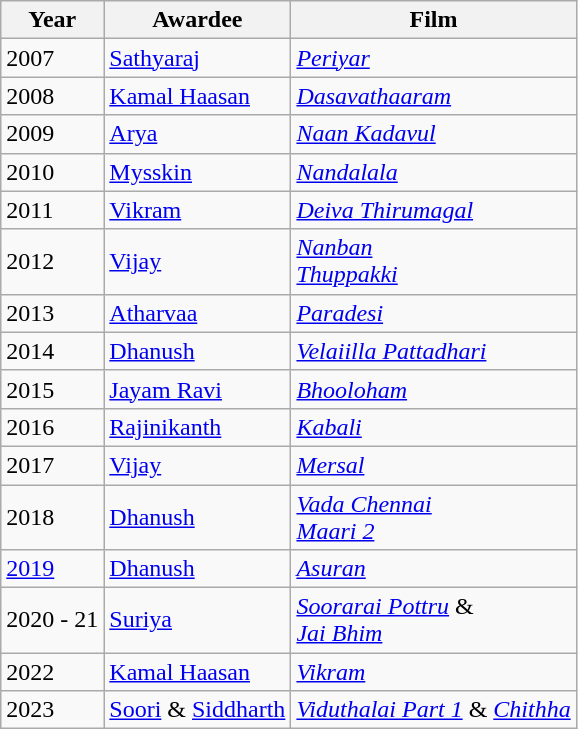<table class="wikitable">
<tr>
<th>Year</th>
<th>Awardee</th>
<th>Film</th>
</tr>
<tr>
<td>2007</td>
<td><a href='#'>Sathyaraj</a></td>
<td><em><a href='#'>Periyar</a></em></td>
</tr>
<tr>
<td>2008</td>
<td><a href='#'>Kamal Haasan</a></td>
<td><em><a href='#'>Dasavathaaram</a></em></td>
</tr>
<tr>
<td>2009</td>
<td><a href='#'>Arya</a></td>
<td><em><a href='#'>Naan Kadavul</a></em></td>
</tr>
<tr>
<td>2010</td>
<td><a href='#'>Mysskin</a></td>
<td><em><a href='#'>Nandalala</a></em></td>
</tr>
<tr>
<td>2011</td>
<td><a href='#'>Vikram</a></td>
<td><em><a href='#'>Deiva Thirumagal</a></em></td>
</tr>
<tr>
<td>2012</td>
<td><a href='#'>Vijay</a></td>
<td><em><a href='#'>Nanban</a></em><br><em><a href='#'>Thuppakki</a></em></td>
</tr>
<tr>
<td>2013</td>
<td><a href='#'>Atharvaa</a></td>
<td><em><a href='#'>Paradesi</a></em></td>
</tr>
<tr>
<td>2014</td>
<td><a href='#'>Dhanush</a></td>
<td><em><a href='#'>Velaiilla Pattadhari</a></em></td>
</tr>
<tr>
<td>2015</td>
<td><a href='#'>Jayam Ravi</a></td>
<td><em><a href='#'>Bhooloham</a></em></td>
</tr>
<tr>
<td>2016</td>
<td><a href='#'>Rajinikanth</a></td>
<td><em><a href='#'>Kabali</a></em></td>
</tr>
<tr>
<td>2017</td>
<td><a href='#'>Vijay</a></td>
<td><em><a href='#'>Mersal</a></em></td>
</tr>
<tr>
<td>2018</td>
<td><a href='#'>Dhanush</a></td>
<td><em><a href='#'>Vada Chennai</a></em><br><em><a href='#'>Maari 2</a></em></td>
</tr>
<tr>
<td><a href='#'>2019</a></td>
<td><a href='#'>Dhanush</a></td>
<td><em><a href='#'>Asuran</a></em></td>
</tr>
<tr>
<td>2020 - 21</td>
<td><a href='#'>Suriya</a></td>
<td><em><a href='#'>Soorarai Pottru</a></em> & <br><em><a href='#'>Jai Bhim</a></em></td>
</tr>
<tr>
<td>2022</td>
<td><a href='#'>Kamal Haasan</a></td>
<td><em><a href='#'>Vikram</a></em></td>
</tr>
<tr>
<td>2023</td>
<td><a href='#'>Soori</a> & <a href='#'>Siddharth</a></td>
<td><em><a href='#'>Viduthalai Part 1</a></em> & <em><a href='#'>Chithha</a></em></td>
</tr>
</table>
